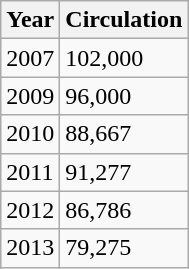<table class="wikitable">
<tr>
<th>Year</th>
<th>Circulation</th>
</tr>
<tr>
<td>2007</td>
<td>102,000</td>
</tr>
<tr>
<td>2009</td>
<td>96,000</td>
</tr>
<tr>
<td>2010</td>
<td>88,667</td>
</tr>
<tr>
<td>2011</td>
<td>91,277</td>
</tr>
<tr>
<td>2012</td>
<td>86,786</td>
</tr>
<tr>
<td>2013</td>
<td>79,275</td>
</tr>
</table>
